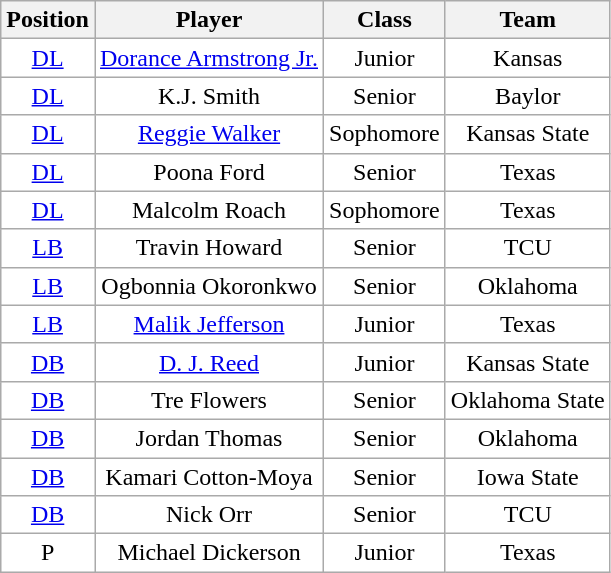<table class="wikitable sortable" border="1">
<tr>
<th>Position</th>
<th>Player</th>
<th>Class</th>
<th>Team</th>
</tr>
<tr>
<td style="text-align:center; background:white"><a href='#'>DL</a></td>
<td style="text-align:center; background:white"><a href='#'>Dorance Armstrong Jr.</a></td>
<td style="text-align:center; background:white">Junior</td>
<td style="text-align:center; background:white">Kansas</td>
</tr>
<tr>
<td style="text-align:center; background:white"><a href='#'>DL</a></td>
<td style="text-align:center; background:white">K.J. Smith</td>
<td style="text-align:center; background:white">Senior</td>
<td style="text-align:center; background:white">Baylor</td>
</tr>
<tr>
<td style="text-align:center; background:white"><a href='#'>DL</a></td>
<td style="text-align:center; background:white"><a href='#'>Reggie Walker</a></td>
<td style="text-align:center; background:white">Sophomore</td>
<td style="text-align:center; background:white">Kansas State</td>
</tr>
<tr>
<td style="text-align:center; background:white"><a href='#'>DL</a></td>
<td style="text-align:center; background:white">Poona Ford</td>
<td style="text-align:center; background:white">Senior</td>
<td style="text-align:center; background:white">Texas</td>
</tr>
<tr>
<td style="text-align:center; background:white"><a href='#'>DL</a></td>
<td style="text-align:center; background:white">Malcolm Roach</td>
<td style="text-align:center; background:white">Sophomore</td>
<td style="text-align:center; background:white">Texas</td>
</tr>
<tr>
<td style="text-align:center; background:white"><a href='#'>LB</a></td>
<td style="text-align:center; background:white">Travin Howard</td>
<td style="text-align:center; background:white">Senior</td>
<td style="text-align:center; background:white">TCU</td>
</tr>
<tr>
<td style="text-align:center; background:white"><a href='#'>LB</a></td>
<td style="text-align:center; background:white">Ogbonnia Okoronkwo</td>
<td style="text-align:center; background:white">Senior</td>
<td style="text-align:center; background:white">Oklahoma</td>
</tr>
<tr>
<td style="text-align:center; background:white"><a href='#'>LB</a></td>
<td style="text-align:center; background:white"><a href='#'>Malik Jefferson</a></td>
<td style="text-align:center; background:white">Junior</td>
<td style="text-align:center; background:white">Texas</td>
</tr>
<tr>
<td style="text-align:center; background:white"><a href='#'>DB</a></td>
<td style="text-align:center; background:white"><a href='#'>D. J. Reed</a></td>
<td style="text-align:center; background:white">Junior</td>
<td style="text-align:center; background:white">Kansas State</td>
</tr>
<tr>
<td style="text-align:center; background:white"><a href='#'>DB</a></td>
<td style="text-align:center; background:white">Tre Flowers</td>
<td style="text-align:center; background:white">Senior</td>
<td style="text-align:center; background:white">Oklahoma State</td>
</tr>
<tr>
<td style="text-align:center; background:white"><a href='#'>DB</a></td>
<td style="text-align:center; background:white">Jordan Thomas</td>
<td style="text-align:center; background:white">Senior</td>
<td style="text-align:center; background:white">Oklahoma</td>
</tr>
<tr>
<td style="text-align:center; background:white"><a href='#'>DB</a></td>
<td style="text-align:center; background:white">Kamari Cotton-Moya</td>
<td style="text-align:center; background:white">Senior</td>
<td style="text-align:center; background:white">Iowa State</td>
</tr>
<tr>
<td style="text-align:center; background:white"><a href='#'>DB</a></td>
<td style="text-align:center; background:white">Nick Orr</td>
<td style="text-align:center; background:white">Senior</td>
<td style="text-align:center; background:white">TCU</td>
</tr>
<tr>
<td style="text-align:center; background:white">P</td>
<td style="text-align:center; background:white">Michael Dickerson</td>
<td style="text-align:center; background:white">Junior</td>
<td style="text-align:center; background:white">Texas</td>
</tr>
</table>
